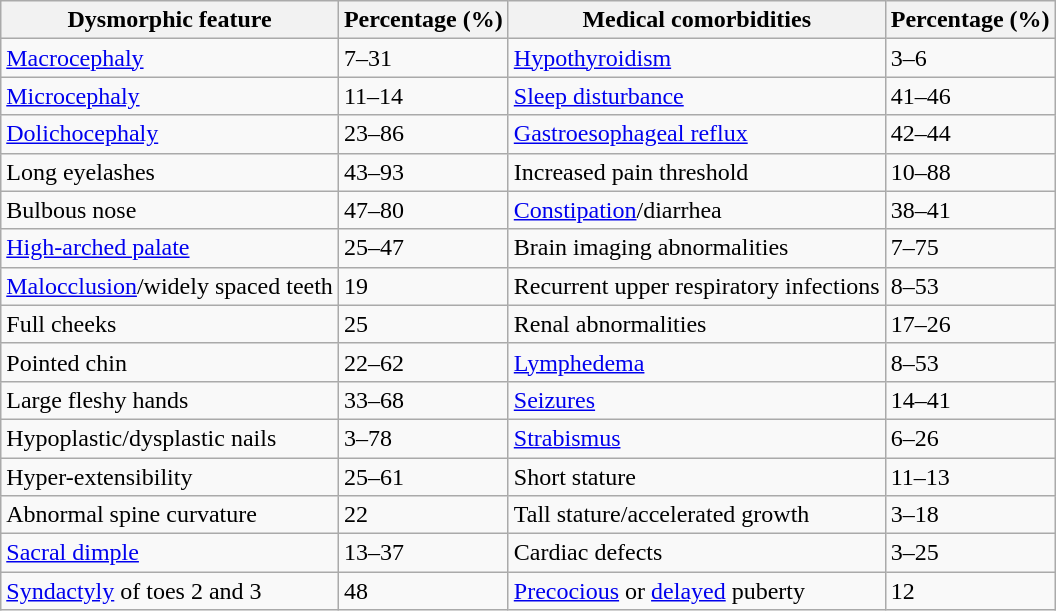<table class="wikitable">
<tr>
<th>Dysmorphic feature</th>
<th>Percentage (%)</th>
<th>Medical comorbidities</th>
<th>Percentage (%)</th>
</tr>
<tr>
<td><a href='#'>Macrocephaly</a></td>
<td>7–31</td>
<td><a href='#'>Hypothyroidism</a></td>
<td>3–6</td>
</tr>
<tr>
<td><a href='#'>Microcephaly</a></td>
<td>11–14</td>
<td><a href='#'>Sleep disturbance</a></td>
<td>41–46</td>
</tr>
<tr>
<td><a href='#'>Dolichocephaly</a></td>
<td>23–86</td>
<td><a href='#'>Gastroesophageal reflux</a></td>
<td>42–44</td>
</tr>
<tr>
<td>Long eyelashes</td>
<td>43–93</td>
<td>Increased pain threshold</td>
<td>10–88</td>
</tr>
<tr>
<td>Bulbous nose</td>
<td>47–80</td>
<td><a href='#'>Constipation</a>/diarrhea</td>
<td>38–41</td>
</tr>
<tr>
<td><a href='#'>High-arched palate</a></td>
<td>25–47</td>
<td>Brain imaging abnormalities</td>
<td>7–75</td>
</tr>
<tr>
<td><a href='#'>Malocclusion</a>/widely spaced teeth</td>
<td>19</td>
<td>Recurrent upper respiratory infections</td>
<td>8–53</td>
</tr>
<tr>
<td>Full cheeks</td>
<td>25</td>
<td>Renal abnormalities</td>
<td>17–26</td>
</tr>
<tr>
<td>Pointed chin</td>
<td>22–62</td>
<td><a href='#'>Lymphedema</a></td>
<td>8–53</td>
</tr>
<tr>
<td>Large fleshy hands</td>
<td>33–68</td>
<td><a href='#'>Seizures</a></td>
<td>14–41</td>
</tr>
<tr>
<td>Hypoplastic/dysplastic nails</td>
<td>3–78</td>
<td><a href='#'>Strabismus</a></td>
<td>6–26</td>
</tr>
<tr>
<td>Hyper-extensibility</td>
<td>25–61</td>
<td>Short stature</td>
<td>11–13</td>
</tr>
<tr>
<td>Abnormal spine curvature</td>
<td>22</td>
<td>Tall stature/accelerated growth</td>
<td>3–18</td>
</tr>
<tr>
<td><a href='#'>Sacral dimple</a></td>
<td>13–37</td>
<td>Cardiac defects</td>
<td>3–25</td>
</tr>
<tr>
<td><a href='#'>Syndactyly</a> of toes 2 and 3</td>
<td>48</td>
<td><a href='#'>Precocious</a> or <a href='#'>delayed</a> puberty</td>
<td>12</td>
</tr>
</table>
